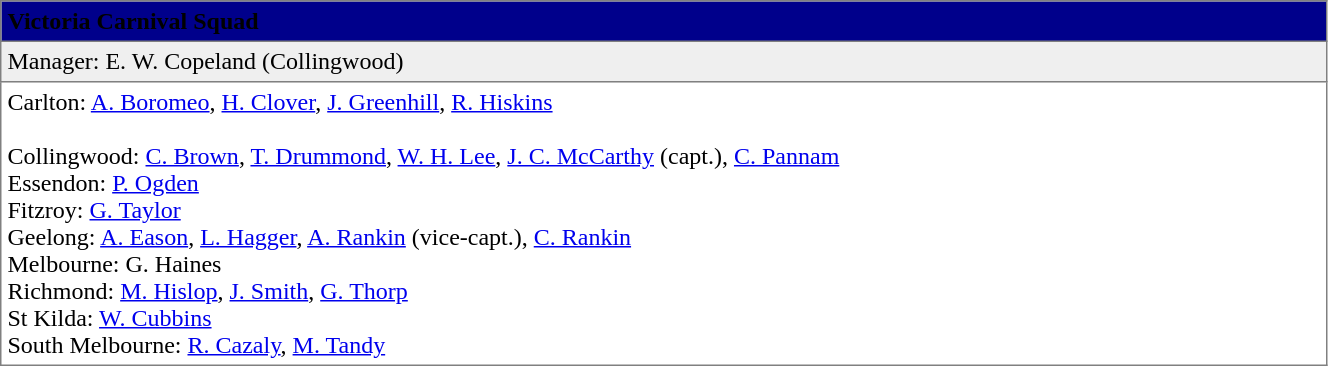<table border="1" cellpadding="4" cellspacing="0"  style="text-align:left; font-size:100%; border-collapse:collapse; width:70%;">
<tr style="background:darkblue;">
<th colspan=2><span>Victoria Carnival Squad</span></th>
</tr>
<tr style="background:#efefef;">
<td>Manager: E. W. Copeland (Collingwood)</td>
</tr>
<tr>
<td>Carlton: <a href='#'>A. Boromeo</a>, <a href='#'>H. Clover</a>, <a href='#'>J. Greenhill</a>, <a href='#'>R. Hiskins</a><br><br>Collingwood: <a href='#'>C. Brown</a>, <a href='#'>T. Drummond</a>, <a href='#'>W. H. Lee</a>, <a href='#'>J. C. McCarthy</a> (capt.), <a href='#'>C. Pannam</a><br>
Essendon: <a href='#'>P. Ogden</a><br>
Fitzroy: <a href='#'>G. Taylor</a><br>
Geelong: <a href='#'>A. Eason</a>, <a href='#'>L. Hagger</a>, <a href='#'>A. Rankin</a> (vice-capt.), <a href='#'>C. Rankin</a><br>
Melbourne: G. Haines<br>
Richmond: <a href='#'>M. Hislop</a>, <a href='#'>J. Smith</a>, <a href='#'>G. Thorp</a><br>
St Kilda: <a href='#'>W. Cubbins</a><br>
South Melbourne: <a href='#'>R. Cazaly</a>, <a href='#'>M. Tandy</a></td>
</tr>
</table>
